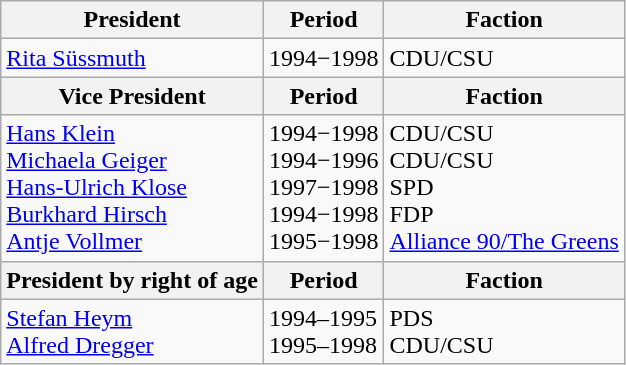<table class="wikitable">
<tr>
<th>President</th>
<th>Period</th>
<th>Faction</th>
</tr>
<tr>
<td><a href='#'>Rita Süssmuth</a></td>
<td>1994−1998</td>
<td>CDU/CSU</td>
</tr>
<tr>
<th>Vice President</th>
<th>Period</th>
<th>Faction</th>
</tr>
<tr>
<td><a href='#'>Hans Klein</a><br><a href='#'>Michaela Geiger</a><br><a href='#'>Hans-Ulrich Klose</a><br><a href='#'>Burkhard Hirsch</a><br><a href='#'>Antje Vollmer</a></td>
<td>1994−1998<br>1994−1996<br>1997−1998<br>1994−1998<br>1995−1998</td>
<td>CDU/CSU<br>CDU/CSU<br>SPD<br>FDP<br><a href='#'>Alliance 90/The Greens</a></td>
</tr>
<tr>
<th>President by right of age</th>
<th>Period</th>
<th>Faction</th>
</tr>
<tr>
<td><a href='#'>Stefan Heym</a><br><a href='#'>Alfred Dregger</a></td>
<td>1994–1995<br>1995–1998</td>
<td>PDS<br>CDU/CSU</td>
</tr>
</table>
